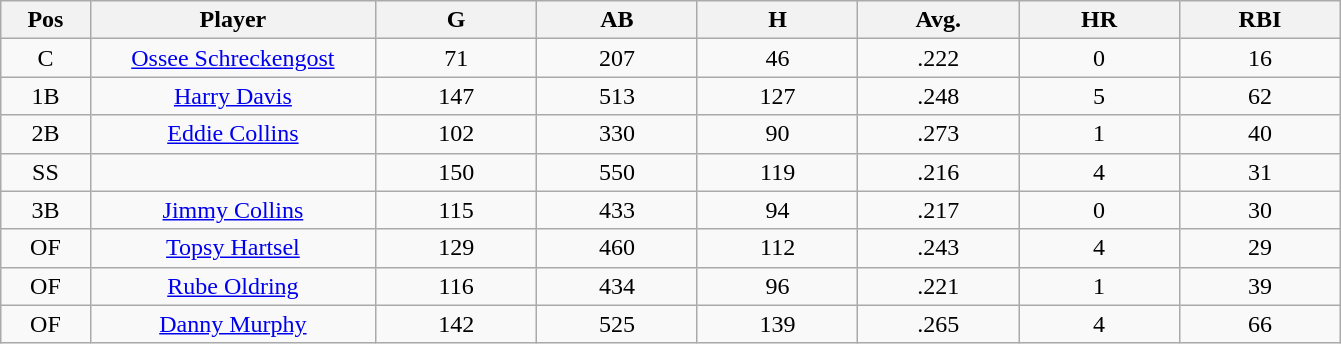<table class="wikitable sortable">
<tr>
<th bgcolor="#DDDDFF" width="5%">Pos</th>
<th bgcolor="#DDDDFF" width="16%">Player</th>
<th bgcolor="#DDDDFF" width="9%">G</th>
<th bgcolor="#DDDDFF" width="9%">AB</th>
<th bgcolor="#DDDDFF" width="9%">H</th>
<th bgcolor="#DDDDFF" width="9%">Avg.</th>
<th bgcolor="#DDDDFF" width="9%">HR</th>
<th bgcolor="#DDDDFF" width="9%">RBI</th>
</tr>
<tr align="center">
<td>C</td>
<td><a href='#'>Ossee Schreckengost</a></td>
<td>71</td>
<td>207</td>
<td>46</td>
<td>.222</td>
<td>0</td>
<td>16</td>
</tr>
<tr align="center">
<td>1B</td>
<td><a href='#'>Harry Davis</a></td>
<td>147</td>
<td>513</td>
<td>127</td>
<td>.248</td>
<td>5</td>
<td>62</td>
</tr>
<tr align="center">
<td>2B</td>
<td><a href='#'>Eddie Collins</a></td>
<td>102</td>
<td>330</td>
<td>90</td>
<td>.273</td>
<td>1</td>
<td>40</td>
</tr>
<tr align="center">
<td>SS</td>
<td></td>
<td>150</td>
<td>550</td>
<td>119</td>
<td>.216</td>
<td>4</td>
<td>31</td>
</tr>
<tr align="center">
<td>3B</td>
<td><a href='#'>Jimmy Collins</a></td>
<td>115</td>
<td>433</td>
<td>94</td>
<td>.217</td>
<td>0</td>
<td>30</td>
</tr>
<tr align="center">
<td>OF</td>
<td><a href='#'>Topsy Hartsel</a></td>
<td>129</td>
<td>460</td>
<td>112</td>
<td>.243</td>
<td>4</td>
<td>29</td>
</tr>
<tr align="center">
<td>OF</td>
<td><a href='#'>Rube Oldring</a></td>
<td>116</td>
<td>434</td>
<td>96</td>
<td>.221</td>
<td>1</td>
<td>39</td>
</tr>
<tr align="center">
<td>OF</td>
<td><a href='#'>Danny Murphy</a></td>
<td>142</td>
<td>525</td>
<td>139</td>
<td>.265</td>
<td>4</td>
<td>66</td>
</tr>
</table>
